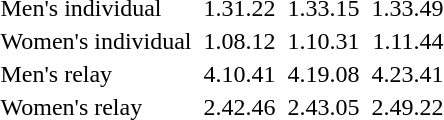<table>
<tr style="vertical-align:top;">
<td>Men's individual</td>
<td></td>
<td style="text-align:right;">1.31.22</td>
<td></td>
<td style="text-align:right;">1.33.15</td>
<td></td>
<td style="text-align:right;">1.33.49</td>
</tr>
<tr style="vertical-align:top;">
<td>Women's individual</td>
<td></td>
<td style="text-align:right;">1.08.12</td>
<td></td>
<td style="text-align:right;">1.10.31</td>
<td></td>
<td style="text-align:right;">1.11.44</td>
</tr>
<tr style="vertical-align:top;">
<td>Men's relay</td>
<td></td>
<td style="text-align:right;">4.10.41</td>
<td></td>
<td style="text-align:right;">4.19.08</td>
<td></td>
<td style="text-align:right;">4.23.41</td>
</tr>
<tr style="vertical-align:top;">
<td>Women's relay</td>
<td></td>
<td style="text-align:right;">2.42.46</td>
<td></td>
<td style="text-align:right;">2.43.05</td>
<td></td>
<td style="text-align:right;">2.49.22</td>
</tr>
</table>
